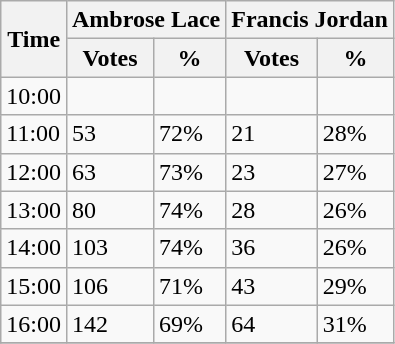<table class="wikitable">
<tr>
<th rowspan="2">Time</th>
<th colspan="2">Ambrose Lace</th>
<th colspan="2">Francis Jordan</th>
</tr>
<tr>
<th>Votes</th>
<th>%</th>
<th>Votes</th>
<th>%</th>
</tr>
<tr>
<td>10:00</td>
<td></td>
<td></td>
<td></td>
<td></td>
</tr>
<tr>
<td>11:00</td>
<td>53</td>
<td>72%</td>
<td>21</td>
<td>28%</td>
</tr>
<tr>
<td>12:00</td>
<td>63</td>
<td>73%</td>
<td>23</td>
<td>27%</td>
</tr>
<tr>
<td>13:00</td>
<td>80</td>
<td>74%</td>
<td>28</td>
<td>26%</td>
</tr>
<tr>
<td>14:00</td>
<td>103</td>
<td>74%</td>
<td>36</td>
<td>26%</td>
</tr>
<tr>
<td>15:00</td>
<td>106</td>
<td>71%</td>
<td>43</td>
<td>29%</td>
</tr>
<tr>
<td>16:00</td>
<td>142</td>
<td>69%</td>
<td>64</td>
<td>31%</td>
</tr>
<tr>
</tr>
</table>
